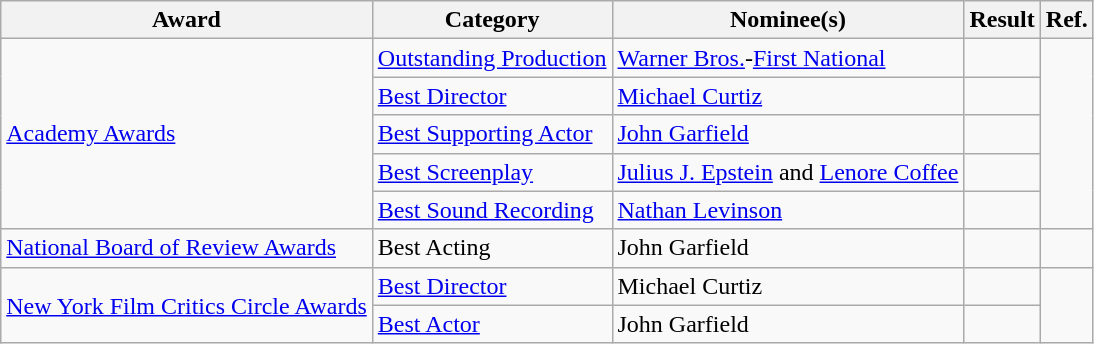<table class="wikitable plainrowheaders">
<tr>
<th>Award</th>
<th>Category</th>
<th>Nominee(s)</th>
<th>Result</th>
<th>Ref.</th>
</tr>
<tr>
<td rowspan="5"><a href='#'>Academy Awards</a></td>
<td><a href='#'>Outstanding Production</a></td>
<td><a href='#'>Warner Bros.</a>-<a href='#'>First National</a></td>
<td></td>
<td align="center" rowspan="5"></td>
</tr>
<tr>
<td><a href='#'>Best Director</a></td>
<td><a href='#'>Michael Curtiz</a></td>
<td></td>
</tr>
<tr>
<td><a href='#'>Best Supporting Actor</a></td>
<td><a href='#'>John Garfield</a></td>
<td></td>
</tr>
<tr>
<td><a href='#'>Best Screenplay</a></td>
<td><a href='#'>Julius J. Epstein</a> and <a href='#'>Lenore Coffee</a></td>
<td></td>
</tr>
<tr>
<td><a href='#'>Best Sound Recording</a></td>
<td><a href='#'>Nathan Levinson</a></td>
<td></td>
</tr>
<tr>
<td><a href='#'>National Board of Review Awards</a></td>
<td>Best Acting</td>
<td>John Garfield</td>
<td></td>
<td align="center"></td>
</tr>
<tr>
<td rowspan="2"><a href='#'>New York Film Critics Circle Awards</a></td>
<td><a href='#'>Best Director</a></td>
<td>Michael Curtiz</td>
<td></td>
<td align="center" rowspan="2"></td>
</tr>
<tr>
<td><a href='#'>Best Actor</a></td>
<td>John Garfield</td>
<td></td>
</tr>
</table>
